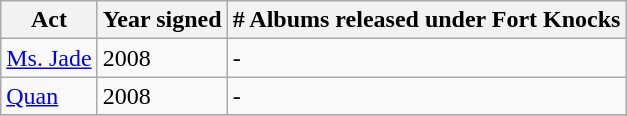<table class="wikitable">
<tr>
<th>Act</th>
<th>Year signed</th>
<th># Albums released under Fort Knocks</th>
</tr>
<tr>
<td><a href='#'>Ms. Jade</a></td>
<td>2008</td>
<td>-</td>
</tr>
<tr>
<td><a href='#'>Quan</a></td>
<td>2008</td>
<td>-</td>
</tr>
<tr>
</tr>
</table>
